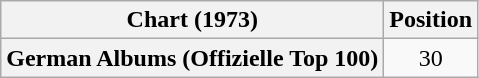<table class="wikitable plainrowheaders" style="text-align:center">
<tr>
<th scope="col">Chart (1973)</th>
<th scope="col">Position</th>
</tr>
<tr>
<th scope="row">German Albums (Offizielle Top 100)</th>
<td>30</td>
</tr>
</table>
